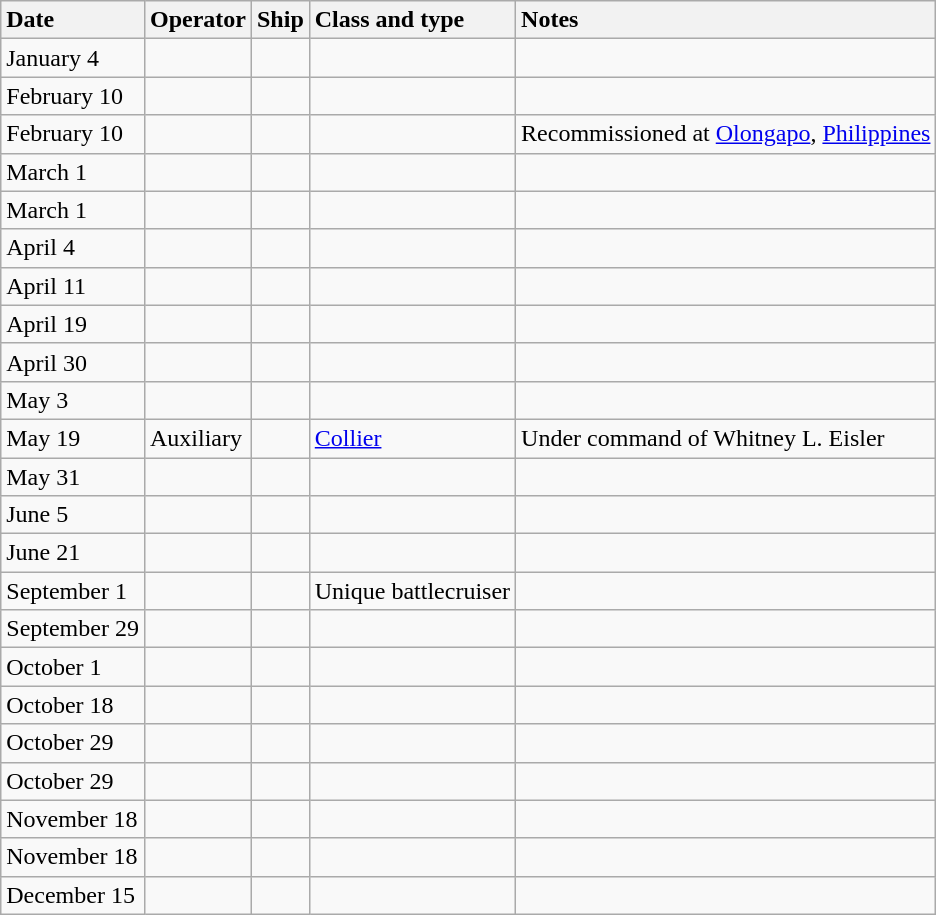<table class="wikitable nowraplinks">
<tr>
<th style="text-align: left">Date</th>
<th style="text-align: left">Operator</th>
<th style="text-align: left">Ship</th>
<th style="text-align: left">Class and type</th>
<th style="text-align: left">Notes</th>
</tr>
<tr ---->
<td>January 4</td>
<td></td>
<td><strong></strong></td>
<td></td>
<td></td>
</tr>
<tr ---->
<td>February 10</td>
<td></td>
<td><strong></strong></td>
<td></td>
<td></td>
</tr>
<tr ---->
<td>February 10</td>
<td></td>
<td><strong></strong></td>
<td></td>
<td>Recommissioned at <a href='#'>Olongapo</a>, <a href='#'>Philippines</a></td>
</tr>
<tr ---->
<td>March 1</td>
<td></td>
<td><strong></strong></td>
<td></td>
<td></td>
</tr>
<tr>
<td>March 1</td>
<td></td>
<td><strong></strong></td>
<td></td>
<td></td>
</tr>
<tr ---->
<td>April 4</td>
<td></td>
<td><strong></strong></td>
<td></td>
<td></td>
</tr>
<tr ---->
<td>April 11</td>
<td></td>
<td><strong></strong></td>
<td></td>
<td></td>
</tr>
<tr>
<td>April 19</td>
<td></td>
<td><strong></strong></td>
<td></td>
<td></td>
</tr>
<tr>
<td>April 30</td>
<td></td>
<td><strong></strong></td>
<td></td>
<td></td>
</tr>
<tr>
<td>May 3</td>
<td></td>
<td><strong></strong></td>
<td></td>
<td></td>
</tr>
<tr ---->
<td>May 19</td>
<td> Auxiliary</td>
<td><strong></strong></td>
<td><a href='#'>Collier</a></td>
<td>Under command of Whitney L. Eisler</td>
</tr>
<tr>
<td>May 31</td>
<td></td>
<td><strong></strong></td>
<td></td>
<td></td>
</tr>
<tr>
<td>June 5</td>
<td></td>
<td><strong></strong></td>
<td></td>
<td></td>
</tr>
<tr>
<td>June 21</td>
<td></td>
<td><strong></strong></td>
<td></td>
<td></td>
</tr>
<tr>
<td>September 1</td>
<td></td>
<td><strong></strong></td>
<td>Unique battlecruiser</td>
<td></td>
</tr>
<tr ---->
<td>September 29</td>
<td></td>
<td><strong></strong></td>
<td></td>
<td></td>
</tr>
<tr>
<td>October 1</td>
<td></td>
<td><strong></strong></td>
<td></td>
<td></td>
</tr>
<tr ---->
<td>October 18</td>
<td></td>
<td><strong></strong></td>
<td></td>
<td></td>
</tr>
<tr ---->
<td>October 29</td>
<td></td>
<td><strong></strong></td>
<td></td>
<td></td>
</tr>
<tr ---->
<td>October 29</td>
<td></td>
<td><strong></strong></td>
<td></td>
<td></td>
</tr>
<tr ---->
<td>November 18</td>
<td></td>
<td><strong></strong></td>
<td></td>
<td></td>
</tr>
<tr ---->
<td>November 18</td>
<td></td>
<td><strong></strong></td>
<td></td>
<td></td>
</tr>
<tr ---->
<td>December 15</td>
<td></td>
<td><strong></strong></td>
<td></td>
<td></td>
</tr>
</table>
